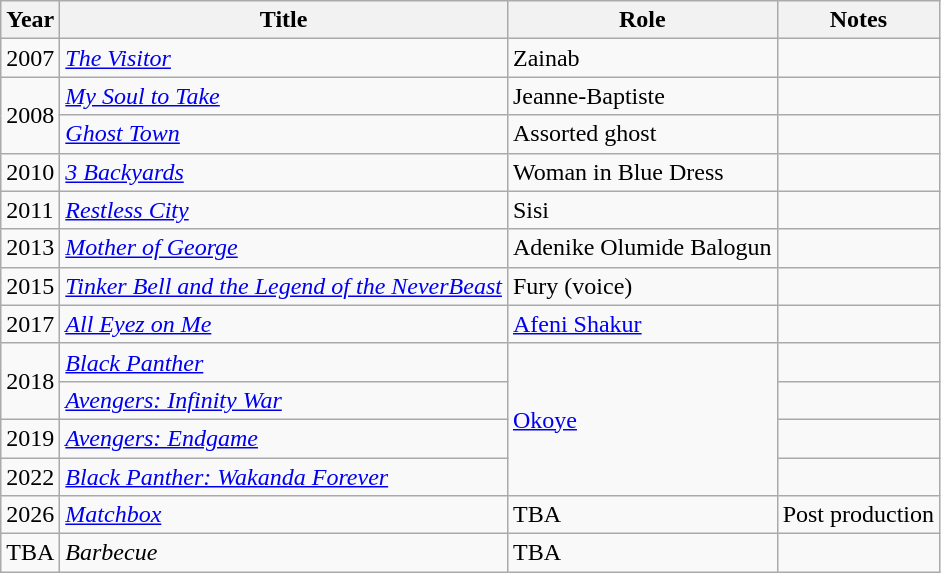<table class="wikitable sortable">
<tr>
<th>Year</th>
<th>Title</th>
<th>Role</th>
<th>Notes</th>
</tr>
<tr>
<td>2007</td>
<td><em><a href='#'>The Visitor</a></em></td>
<td>Zainab</td>
<td></td>
</tr>
<tr>
<td rowspan=2>2008</td>
<td><em><a href='#'>My Soul to Take</a></em></td>
<td>Jeanne-Baptiste</td>
<td></td>
</tr>
<tr>
<td><em><a href='#'>Ghost Town</a></em></td>
<td>Assorted ghost</td>
<td></td>
</tr>
<tr>
<td>2010</td>
<td><em><a href='#'>3 Backyards</a></em></td>
<td>Woman in Blue Dress</td>
<td></td>
</tr>
<tr>
<td>2011</td>
<td><em><a href='#'>Restless City</a></em></td>
<td>Sisi</td>
<td></td>
</tr>
<tr>
<td>2013</td>
<td><em><a href='#'>Mother of George</a></em></td>
<td>Adenike Olumide Balogun</td>
<td></td>
</tr>
<tr>
<td>2015</td>
<td><em><a href='#'>Tinker Bell and the Legend of the NeverBeast</a></em></td>
<td>Fury (voice)</td>
<td></td>
</tr>
<tr>
<td>2017</td>
<td><em><a href='#'>All Eyez on Me</a></em></td>
<td><a href='#'>Afeni Shakur</a></td>
<td></td>
</tr>
<tr>
<td rowspan="2">2018</td>
<td><em><a href='#'>Black Panther</a></em></td>
<td rowspan="4"><a href='#'>Okoye</a></td>
<td></td>
</tr>
<tr>
<td><em><a href='#'>Avengers: Infinity War</a></em></td>
<td></td>
</tr>
<tr>
<td>2019</td>
<td><em><a href='#'>Avengers: Endgame</a></em></td>
<td></td>
</tr>
<tr>
<td>2022</td>
<td><em><a href='#'>Black Panther: Wakanda Forever</a></em></td>
<td></td>
</tr>
<tr>
<td>2026</td>
<td><a href='#'><em>Matchbox</em></a></td>
<td>TBA</td>
<td>Post production</td>
</tr>
<tr>
<td>TBA</td>
<td><em>Barbecue</em></td>
<td>TBA</td>
<td></td>
</tr>
</table>
